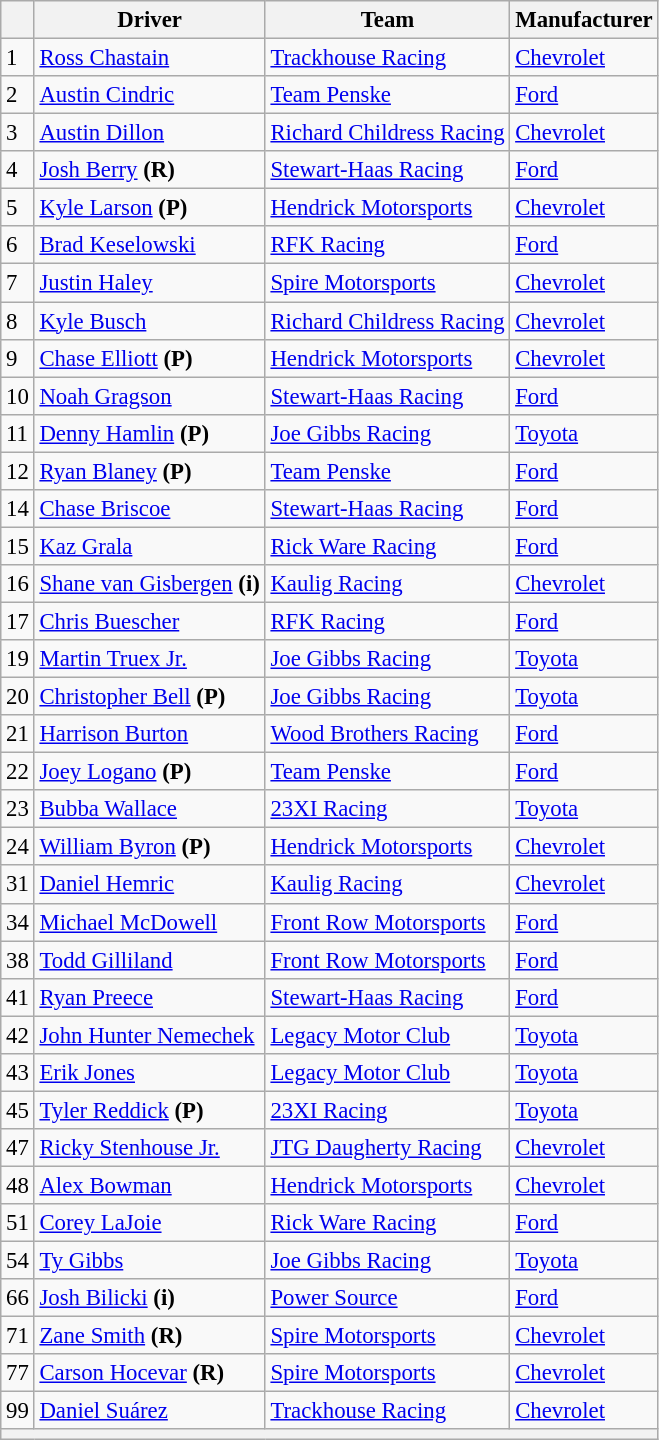<table class="wikitable" style="font-size:95%">
<tr>
<th></th>
<th>Driver</th>
<th>Team</th>
<th>Manufacturer</th>
</tr>
<tr>
<td>1</td>
<td><a href='#'>Ross Chastain</a></td>
<td><a href='#'>Trackhouse Racing</a></td>
<td><a href='#'>Chevrolet</a></td>
</tr>
<tr>
<td>2</td>
<td><a href='#'>Austin Cindric</a></td>
<td><a href='#'>Team Penske</a></td>
<td><a href='#'>Ford</a></td>
</tr>
<tr>
<td>3</td>
<td><a href='#'>Austin Dillon</a></td>
<td><a href='#'>Richard Childress Racing</a></td>
<td><a href='#'>Chevrolet</a></td>
</tr>
<tr>
<td>4</td>
<td><a href='#'>Josh Berry</a> <strong>(R)</strong></td>
<td><a href='#'>Stewart-Haas Racing</a></td>
<td><a href='#'>Ford</a></td>
</tr>
<tr>
<td>5</td>
<td><a href='#'>Kyle Larson</a> <strong>(P)</strong></td>
<td><a href='#'>Hendrick Motorsports</a></td>
<td><a href='#'>Chevrolet</a></td>
</tr>
<tr>
<td>6</td>
<td><a href='#'>Brad Keselowski</a></td>
<td><a href='#'>RFK Racing</a></td>
<td><a href='#'>Ford</a></td>
</tr>
<tr>
<td>7</td>
<td><a href='#'>Justin Haley</a></td>
<td><a href='#'>Spire Motorsports</a></td>
<td><a href='#'>Chevrolet</a></td>
</tr>
<tr>
<td>8</td>
<td><a href='#'>Kyle Busch</a></td>
<td><a href='#'>Richard Childress Racing</a></td>
<td><a href='#'>Chevrolet</a></td>
</tr>
<tr>
<td>9</td>
<td><a href='#'>Chase Elliott</a> <strong>(P)</strong></td>
<td><a href='#'>Hendrick Motorsports</a></td>
<td><a href='#'>Chevrolet</a></td>
</tr>
<tr>
<td>10</td>
<td><a href='#'>Noah Gragson</a></td>
<td><a href='#'>Stewart-Haas Racing</a></td>
<td><a href='#'>Ford</a></td>
</tr>
<tr>
<td>11</td>
<td><a href='#'>Denny Hamlin</a> <strong>(P)</strong></td>
<td><a href='#'>Joe Gibbs Racing</a></td>
<td><a href='#'>Toyota</a></td>
</tr>
<tr>
<td>12</td>
<td><a href='#'>Ryan Blaney</a> <strong>(P)</strong></td>
<td><a href='#'>Team Penske</a></td>
<td><a href='#'>Ford</a></td>
</tr>
<tr>
<td>14</td>
<td><a href='#'>Chase Briscoe</a></td>
<td><a href='#'>Stewart-Haas Racing</a></td>
<td><a href='#'>Ford</a></td>
</tr>
<tr>
<td>15</td>
<td><a href='#'>Kaz Grala</a></td>
<td><a href='#'>Rick Ware Racing</a></td>
<td><a href='#'>Ford</a></td>
</tr>
<tr>
<td>16</td>
<td><a href='#'>Shane van Gisbergen</a> <strong>(i)</strong></td>
<td><a href='#'>Kaulig Racing</a></td>
<td><a href='#'>Chevrolet</a></td>
</tr>
<tr>
<td>17</td>
<td><a href='#'>Chris Buescher</a></td>
<td><a href='#'>RFK Racing</a></td>
<td><a href='#'>Ford</a></td>
</tr>
<tr>
<td>19</td>
<td><a href='#'>Martin Truex Jr.</a></td>
<td><a href='#'>Joe Gibbs Racing</a></td>
<td><a href='#'>Toyota</a></td>
</tr>
<tr>
<td>20</td>
<td><a href='#'>Christopher Bell</a> <strong>(P)</strong></td>
<td><a href='#'>Joe Gibbs Racing</a></td>
<td><a href='#'>Toyota</a></td>
</tr>
<tr>
<td>21</td>
<td><a href='#'>Harrison Burton</a></td>
<td><a href='#'>Wood Brothers Racing</a></td>
<td><a href='#'>Ford</a></td>
</tr>
<tr>
<td>22</td>
<td><a href='#'>Joey Logano</a> <strong>(P)</strong></td>
<td><a href='#'>Team Penske</a></td>
<td><a href='#'>Ford</a></td>
</tr>
<tr>
<td>23</td>
<td><a href='#'>Bubba Wallace</a></td>
<td><a href='#'>23XI Racing</a></td>
<td><a href='#'>Toyota</a></td>
</tr>
<tr>
<td>24</td>
<td><a href='#'>William Byron</a> <strong>(P)</strong></td>
<td><a href='#'>Hendrick Motorsports</a></td>
<td><a href='#'>Chevrolet</a></td>
</tr>
<tr>
<td>31</td>
<td><a href='#'>Daniel Hemric</a></td>
<td><a href='#'>Kaulig Racing</a></td>
<td><a href='#'>Chevrolet</a></td>
</tr>
<tr>
<td>34</td>
<td><a href='#'>Michael McDowell</a></td>
<td><a href='#'>Front Row Motorsports</a></td>
<td><a href='#'>Ford</a></td>
</tr>
<tr>
<td>38</td>
<td><a href='#'>Todd Gilliland</a></td>
<td><a href='#'>Front Row Motorsports</a></td>
<td><a href='#'>Ford</a></td>
</tr>
<tr>
<td>41</td>
<td><a href='#'>Ryan Preece</a></td>
<td><a href='#'>Stewart-Haas Racing</a></td>
<td><a href='#'>Ford</a></td>
</tr>
<tr>
<td>42</td>
<td><a href='#'>John Hunter Nemechek</a></td>
<td><a href='#'>Legacy Motor Club</a></td>
<td><a href='#'>Toyota</a></td>
</tr>
<tr>
<td>43</td>
<td><a href='#'>Erik Jones</a></td>
<td><a href='#'>Legacy Motor Club</a></td>
<td><a href='#'>Toyota</a></td>
</tr>
<tr>
<td>45</td>
<td><a href='#'>Tyler Reddick</a> <strong>(P)</strong></td>
<td><a href='#'>23XI Racing</a></td>
<td><a href='#'>Toyota</a></td>
</tr>
<tr>
<td>47</td>
<td><a href='#'>Ricky Stenhouse Jr.</a></td>
<td><a href='#'>JTG Daugherty Racing</a></td>
<td><a href='#'>Chevrolet</a></td>
</tr>
<tr>
<td>48</td>
<td><a href='#'>Alex Bowman</a></td>
<td><a href='#'>Hendrick Motorsports</a></td>
<td><a href='#'>Chevrolet</a></td>
</tr>
<tr>
<td>51</td>
<td><a href='#'>Corey LaJoie</a></td>
<td><a href='#'>Rick Ware Racing</a></td>
<td><a href='#'>Ford</a></td>
</tr>
<tr>
<td>54</td>
<td><a href='#'>Ty Gibbs</a></td>
<td><a href='#'>Joe Gibbs Racing</a></td>
<td><a href='#'>Toyota</a></td>
</tr>
<tr>
<td>66</td>
<td><a href='#'>Josh Bilicki</a> <strong>(i)</strong></td>
<td><a href='#'>Power Source</a></td>
<td><a href='#'>Ford</a></td>
</tr>
<tr>
<td>71</td>
<td><a href='#'>Zane Smith</a> <strong>(R)</strong></td>
<td><a href='#'>Spire Motorsports</a></td>
<td><a href='#'>Chevrolet</a></td>
</tr>
<tr>
<td>77</td>
<td><a href='#'>Carson Hocevar</a> <strong>(R)</strong></td>
<td><a href='#'>Spire Motorsports</a></td>
<td><a href='#'>Chevrolet</a></td>
</tr>
<tr>
<td>99</td>
<td><a href='#'>Daniel Suárez</a></td>
<td><a href='#'>Trackhouse Racing</a></td>
<td><a href='#'>Chevrolet</a></td>
</tr>
<tr>
<th colspan="4"></th>
</tr>
</table>
